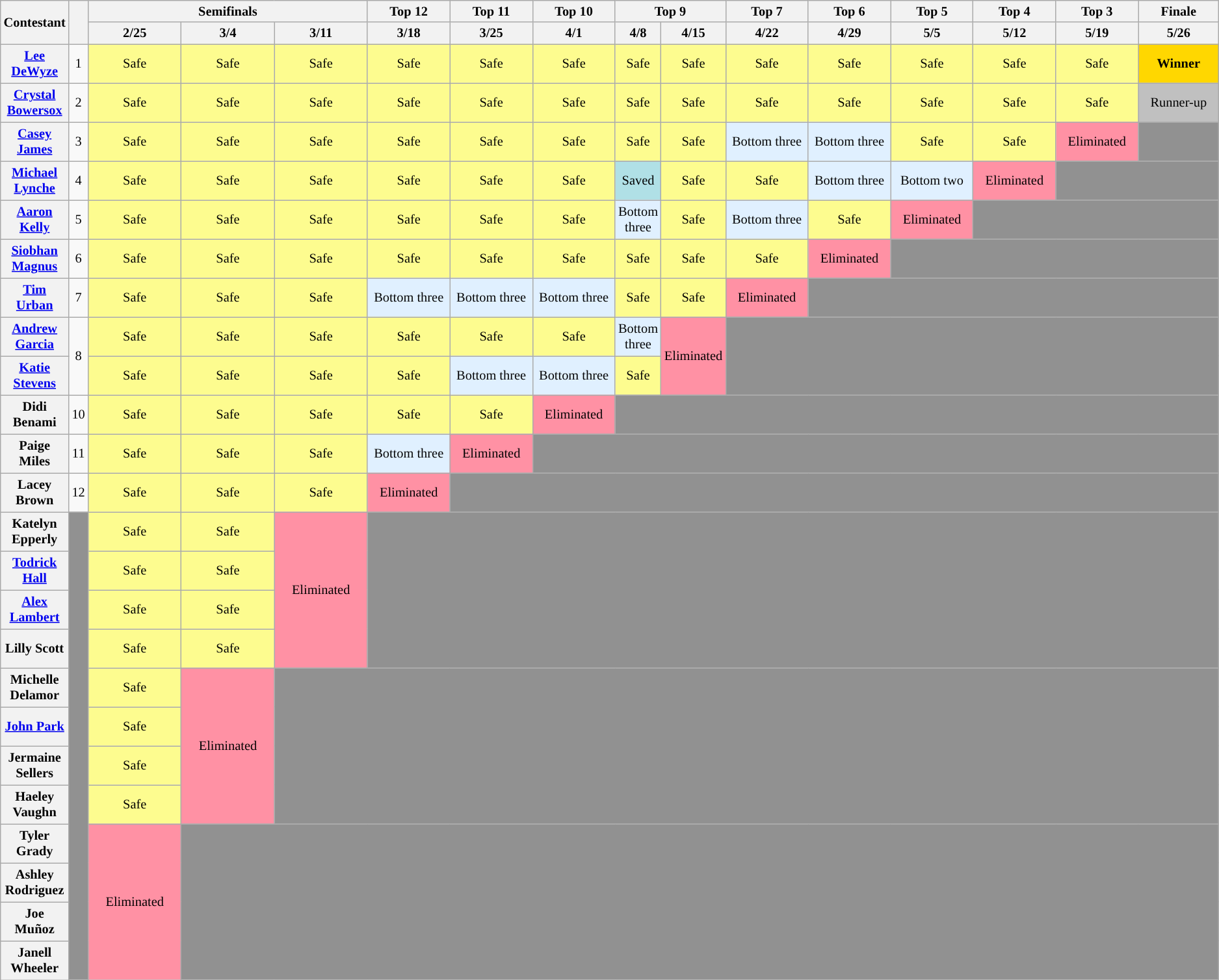<table class="wikitable" style="text-align:center; font-size:85%;">
<tr>
<th scope="col" rowspan="2">Contestant</th>
<th scope="col" rowspan="2"></th>
<th scope="col" colspan=3 style="width:24%;">Semifinals</th>
<th scope="col" style="width:7%;">Top 12</th>
<th scope="col" style="width:7%;">Top 11</th>
<th scope="col" style="width:7%;">Top 10</th>
<th scope="col" colspan=2 style="width:7%;">Top 9</th>
<th scope="col" style="width:7%;">Top 7</th>
<th scope="col" style="width:7%;">Top 6</th>
<th scope="col" style="width:7%;">Top 5</th>
<th scope="col" style="width:7%;">Top 4</th>
<th scope="col" style="width:7%;">Top 3</th>
<th scope="col" style="width:7%;">Finale</th>
</tr>
<tr>
<th>2/25</th>
<th>3/4</th>
<th>3/11</th>
<th>3/18</th>
<th>3/25</th>
<th>4/1</th>
<th>4/8</th>
<th>4/15</th>
<th>4/22</th>
<th>4/29</th>
<th>5/5</th>
<th>5/12</th>
<th>5/19</th>
<th>5/26</th>
</tr>
<tr style="height:40px">
<th scope="row"><a href='#'>Lee DeWyze</a></th>
<td>1</td>
<td style="background:#FDFC8F;">Safe</td>
<td style="background:#FDFC8F;">Safe</td>
<td style="background:#FDFC8F;">Safe</td>
<td style="background:#FDFC8F;">Safe</td>
<td style="background:#FDFC8F;">Safe</td>
<td style="background:#FDFC8F;">Safe</td>
<td style="background:#FDFC8F;">Safe</td>
<td style="background:#FDFC8F;">Safe</td>
<td style="background:#FDFC8F;">Safe</td>
<td style="background:#FDFC8F;">Safe</td>
<td style="background:#FDFC8F;">Safe</td>
<td style="background:#FDFC8F;">Safe</td>
<td style="background:#FDFC8F;">Safe</td>
<td style="background:gold;"><strong>Winner</strong></td>
</tr>
<tr style="height:40px">
<th scope="row"><a href='#'>Crystal Bowersox</a></th>
<td>2</td>
<td style="background:#FDFC8F;">Safe</td>
<td style="background:#FDFC8F;">Safe</td>
<td style="background:#FDFC8F;">Safe</td>
<td style="background:#FDFC8F;">Safe</td>
<td style="background:#FDFC8F;">Safe</td>
<td style="background:#FDFC8F;">Safe</td>
<td style="background:#FDFC8F;">Safe</td>
<td style="background:#FDFC8F;">Safe</td>
<td style="background:#FDFC8F;">Safe</td>
<td style="background:#FDFC8F;">Safe</td>
<td style="background:#FDFC8F;">Safe</td>
<td style="background:#FDFC8F;">Safe</td>
<td style="background:#FDFC8F;">Safe</td>
<td style="background:silver;">Runner-up</td>
</tr>
<tr style="height:40px">
<th scope="row"><a href='#'>Casey James</a></th>
<td>3</td>
<td style="background:#FDFC8F;">Safe</td>
<td style="background:#FDFC8F;">Safe</td>
<td style="background:#FDFC8F;">Safe</td>
<td style="background:#FDFC8F;">Safe</td>
<td style="background:#FDFC8F;">Safe</td>
<td style="background:#FDFC8F;">Safe</td>
<td style="background:#FDFC8F;">Safe</td>
<td style="background:#FDFC8F;">Safe</td>
<td style="background:#e0f0ff;">Bottom three</td>
<td style="background:#e0f0ff;">Bottom three</td>
<td style="background:#FDFC8F;">Safe</td>
<td style="background:#FDFC8F;">Safe</td>
<td style="background:#FF91A4">Eliminated</td>
<td style="background:#919191"></td>
</tr>
<tr style="height:40px">
<th scope="row"><a href='#'>Michael Lynche</a></th>
<td>4</td>
<td style="background:#FDFC8F;">Safe</td>
<td style="background:#FDFC8F;">Safe</td>
<td style="background:#FDFC8F;">Safe</td>
<td style="background:#FDFC8F;">Safe</td>
<td style="background:#FDFC8F;">Safe</td>
<td style="background:#FDFC8F;">Safe</td>
<td style="background:#B0E0E6;">Saved</td>
<td style="background:#FDFC8F;">Safe</td>
<td style="background:#FDFC8F;">Safe</td>
<td style="background:#e0f0ff;">Bottom three</td>
<td style="background:#e0f0ff;">Bottom two</td>
<td style="background:#FF91A4">Eliminated</td>
<td colspan="2" style="background:#919191"></td>
</tr>
<tr style="height:40px">
<th scope="row"><a href='#'>Aaron Kelly</a></th>
<td>5</td>
<td style="background:#FDFC8F;">Safe</td>
<td style="background:#FDFC8F;">Safe</td>
<td style="background:#FDFC8F;">Safe</td>
<td style="background:#FDFC8F;">Safe</td>
<td style="background:#FDFC8F;">Safe</td>
<td style="background:#FDFC8F;">Safe</td>
<td style="background:#e0f0ff;">Bottom three</td>
<td style="background:#FDFC8F;">Safe</td>
<td style="background:#e0f0ff;">Bottom three</td>
<td style="background:#FDFC8F;">Safe</td>
<td style="background:#FF91A4">Eliminated</td>
<td colspan="3" style="background:#919191"></td>
</tr>
<tr style="height:40px">
<th scope="row"><a href='#'>Siobhan Magnus</a></th>
<td>6</td>
<td style="background:#FDFC8F;">Safe</td>
<td style="background:#FDFC8F;">Safe</td>
<td style="background:#FDFC8F;">Safe</td>
<td style="background:#FDFC8F;">Safe</td>
<td style="background:#FDFC8F;">Safe</td>
<td style="background:#FDFC8F;">Safe</td>
<td style="background:#FDFC8F;">Safe</td>
<td style="background:#FDFC8F;">Safe</td>
<td style="background:#FDFC8F;">Safe</td>
<td style="background:#FF91A4">Eliminated</td>
<td colspan="4" style="background:#919191"></td>
</tr>
<tr style="height:40px">
<th scope="row"><a href='#'>Tim Urban</a></th>
<td>7</td>
<td style="background:#FDFC8F;">Safe</td>
<td style="background:#FDFC8F;">Safe</td>
<td style="background:#FDFC8F;">Safe</td>
<td style="background:#e0f0ff;">Bottom three</td>
<td style="background:#e0f0ff;">Bottom three</td>
<td style="background:#e0f0ff;">Bottom three</td>
<td style="background:#FDFC8F;">Safe</td>
<td style="background:#FDFC8F;">Safe</td>
<td style="background:#FF91A4">Eliminated</td>
<td colspan="5" style="background:#919191"></td>
</tr>
<tr style="height:40px">
<th scope="row"><a href='#'>Andrew Garcia</a></th>
<td rowspan="2">8</td>
<td style="background:#FDFC8F;">Safe</td>
<td style="background:#FDFC8F;">Safe</td>
<td style="background:#FDFC8F;">Safe</td>
<td style="background:#FDFC8F;">Safe</td>
<td style="background:#FDFC8F;">Safe</td>
<td style="background:#FDFC8F;">Safe</td>
<td style="background:#e0f0ff;">Bottom three</td>
<td rowspan=2 style="background:#FF91A4">Eliminated</td>
<td colspan="6" rowspan="2" style="background:#919191"></td>
</tr>
<tr style="height:40px">
<th scope="row"><a href='#'>Katie Stevens</a></th>
<td style="background:#FDFC8F;">Safe</td>
<td style="background:#FDFC8F;">Safe</td>
<td style="background:#FDFC8F;">Safe</td>
<td style="background:#FDFC8F;">Safe</td>
<td style="background:#e0f0ff;">Bottom three</td>
<td style="background:#e0f0ff;">Bottom three</td>
<td style="background:#FDFC8F;">Safe</td>
</tr>
<tr style="height:40px">
<th scope="row">Didi Benami</th>
<td>10</td>
<td style="background:#FDFC8F;">Safe</td>
<td style="background:#FDFC8F;">Safe</td>
<td style="background:#FDFC8F;">Safe</td>
<td style="background:#FDFC8F;">Safe</td>
<td style="background:#FDFC8F;">Safe</td>
<td style="background:#FF91A4">Eliminated</td>
<td colspan="8" style="background:#919191"></td>
</tr>
<tr style="height:40px">
<th scope="row">Paige Miles</th>
<td>11</td>
<td style="background:#FDFC8F;">Safe</td>
<td style="background:#FDFC8F;">Safe</td>
<td style="background:#FDFC8F;">Safe</td>
<td style="background:#e0f0ff;">Bottom three</td>
<td style="background:#FF91A4">Eliminated</td>
<td colspan="9" style="background:#919191"></td>
</tr>
<tr style="height:40px">
<th scope="row">Lacey Brown</th>
<td>12</td>
<td style="background:#FDFC8F;">Safe</td>
<td style="background:#FDFC8F;">Safe</td>
<td style="background:#FDFC8F;">Safe</td>
<td style="background:#FF91A4">Eliminated</td>
<td colspan="10" style="background:#919191"></td>
</tr>
<tr style="height:40px">
<th scope="row">Katelyn Epperly</th>
<td rowspan="12" bgcolor="919191"></td>
<td style="background:#FDFC8F;">Safe</td>
<td style="background:#FDFC8F;">Safe</td>
<td rowspan=4 style="background:#FF91A4">Eliminated</td>
<td colspan="11" rowspan="4" style="background:#919191"></td>
</tr>
<tr style="height:40px">
<th scope="row"><a href='#'>Todrick Hall</a></th>
<td style="background:#FDFC8F;">Safe</td>
<td style="background:#FDFC8F;">Safe</td>
</tr>
<tr style="height:40px">
<th scope="row"><a href='#'>Alex Lambert</a></th>
<td style="background:#FDFC8F;">Safe</td>
<td style="background:#FDFC8F;">Safe</td>
</tr>
<tr style="height:40px">
<th scope="row">Lilly Scott</th>
<td style="background:#FDFC8F;">Safe</td>
<td style="background:#FDFC8F;">Safe</td>
</tr>
<tr style="height:40px">
<th scope="row">Michelle Delamor</th>
<td style="background:#FDFC8F;">Safe</td>
<td rowspan=4 style="background:#FF91A4">Eliminated</td>
<td colspan="12" rowspan="4" style="background:#919191"></td>
</tr>
<tr style="height:40px">
<th scope="row"><a href='#'>John Park</a></th>
<td style="background:#FDFC8F;">Safe</td>
</tr>
<tr style="height:40px">
<th scope="row">Jermaine Sellers</th>
<td style="background:#FDFC8F;">Safe</td>
</tr>
<tr style="height:40px">
<th scope="row">Haeley Vaughn</th>
<td style="background:#FDFC8F;">Safe</td>
</tr>
<tr style="height:40px">
<th scope="row">Tyler Grady</th>
<td rowspan=4 style="background:#FF91A4">Eliminated</td>
<td colspan="13" rowspan="4" style="background:#919191"></td>
</tr>
<tr style="height:40px">
<th scope="row">Ashley Rodriguez</th>
</tr>
<tr style="height:40px">
<th scope="row">Joe Muñoz</th>
</tr>
<tr style="height:40px">
<th scope="row">Janell Wheeler</th>
</tr>
</table>
